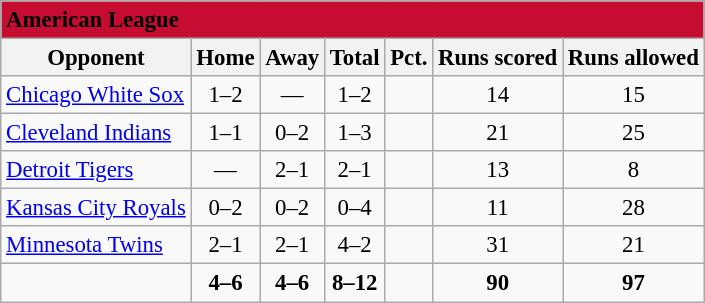<table class="wikitable" style="font-size: 95%; text-align: center">
<tr>
<td colspan="7" style="text-align:left; background:#c60c30"><span> <strong>American League</strong> </span></td>
</tr>
<tr>
<th>Opponent</th>
<th>Home</th>
<th>Away</th>
<th>Total</th>
<th>Pct.</th>
<th>Runs scored</th>
<th>Runs allowed</th>
</tr>
<tr>
<td style="text-align:left"><a href='#'>Chicago White Sox</a></td>
<td>1–2</td>
<td>—</td>
<td>1–2</td>
<td></td>
<td>14</td>
<td>15</td>
</tr>
<tr>
<td style="text-align:left"><a href='#'>Cleveland Indians</a></td>
<td>1–1</td>
<td>0–2</td>
<td>1–3</td>
<td></td>
<td>21</td>
<td>25</td>
</tr>
<tr>
<td style="text-align:left"><a href='#'>Detroit Tigers</a></td>
<td>—</td>
<td>2–1</td>
<td>2–1</td>
<td></td>
<td>13</td>
<td>8</td>
</tr>
<tr>
<td style="text-align:left"><a href='#'>Kansas City Royals</a></td>
<td>0–2</td>
<td>0–2</td>
<td>0–4</td>
<td></td>
<td>11</td>
<td>28</td>
</tr>
<tr>
<td style="text-align:left"><a href='#'>Minnesota Twins</a></td>
<td>2–1</td>
<td>2–1</td>
<td>4–2</td>
<td></td>
<td>31</td>
<td>21</td>
</tr>
<tr style="font-weight:bold">
<td></td>
<td>4–6</td>
<td>4–6</td>
<td>8–12</td>
<td></td>
<td>90</td>
<td>97</td>
</tr>
</table>
